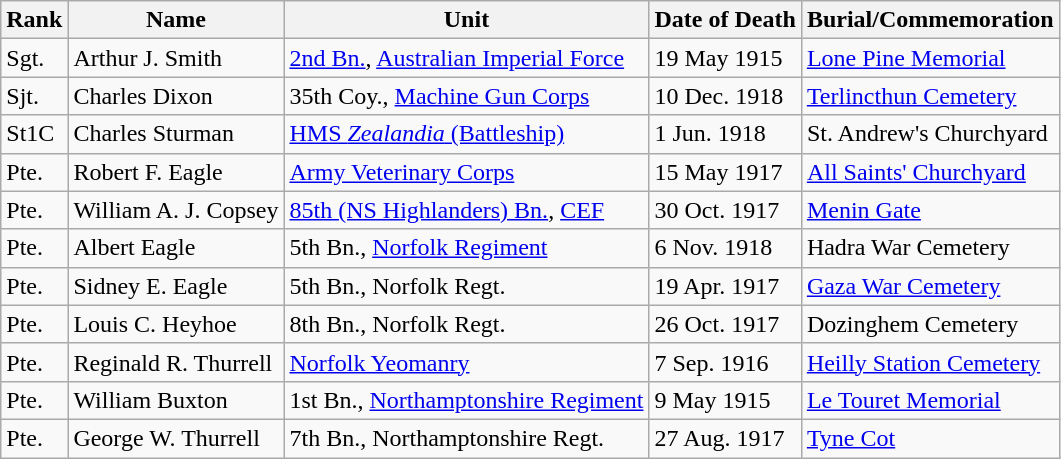<table class="wikitable">
<tr>
<th>Rank</th>
<th>Name</th>
<th>Unit</th>
<th>Date of Death</th>
<th>Burial/Commemoration</th>
</tr>
<tr>
<td>Sgt.</td>
<td>Arthur J. Smith</td>
<td><a href='#'>2nd Bn.</a>, <a href='#'>Australian Imperial Force</a></td>
<td>19 May 1915</td>
<td><a href='#'>Lone Pine Memorial</a></td>
</tr>
<tr>
<td>Sjt.</td>
<td>Charles Dixon</td>
<td>35th Coy., <a href='#'>Machine Gun Corps</a></td>
<td>10 Dec. 1918</td>
<td><a href='#'>Terlincthun Cemetery</a></td>
</tr>
<tr>
<td>St1C</td>
<td>Charles Sturman</td>
<td><a href='#'>HMS <em>Zealandia</em> (Battleship)</a></td>
<td>1 Jun. 1918</td>
<td>St. Andrew's Churchyard</td>
</tr>
<tr>
<td>Pte.</td>
<td>Robert F. Eagle</td>
<td><a href='#'>Army Veterinary Corps</a></td>
<td>15 May 1917</td>
<td><a href='#'>All Saints' Churchyard</a></td>
</tr>
<tr>
<td>Pte.</td>
<td>William A. J. Copsey</td>
<td><a href='#'>85th (NS Highlanders) Bn.</a>, <a href='#'>CEF</a></td>
<td>30 Oct. 1917</td>
<td><a href='#'>Menin Gate</a></td>
</tr>
<tr>
<td>Pte.</td>
<td>Albert Eagle</td>
<td>5th Bn., <a href='#'>Norfolk Regiment</a></td>
<td>6 Nov. 1918</td>
<td>Hadra War Cemetery</td>
</tr>
<tr>
<td>Pte.</td>
<td>Sidney E. Eagle</td>
<td>5th Bn., Norfolk Regt.</td>
<td>19 Apr. 1917</td>
<td><a href='#'>Gaza War Cemetery</a></td>
</tr>
<tr>
<td>Pte.</td>
<td>Louis C. Heyhoe</td>
<td>8th Bn., Norfolk Regt.</td>
<td>26 Oct. 1917</td>
<td>Dozinghem Cemetery</td>
</tr>
<tr>
<td>Pte.</td>
<td>Reginald R. Thurrell</td>
<td><a href='#'>Norfolk Yeomanry</a></td>
<td>7 Sep. 1916</td>
<td><a href='#'>Heilly Station Cemetery</a></td>
</tr>
<tr>
<td>Pte.</td>
<td>William Buxton</td>
<td>1st Bn., <a href='#'>Northamptonshire Regiment</a></td>
<td>9 May 1915</td>
<td><a href='#'>Le Touret Memorial</a></td>
</tr>
<tr>
<td>Pte.</td>
<td>George W. Thurrell</td>
<td>7th Bn., Northamptonshire Regt.</td>
<td>27 Aug. 1917</td>
<td><a href='#'>Tyne Cot</a></td>
</tr>
</table>
